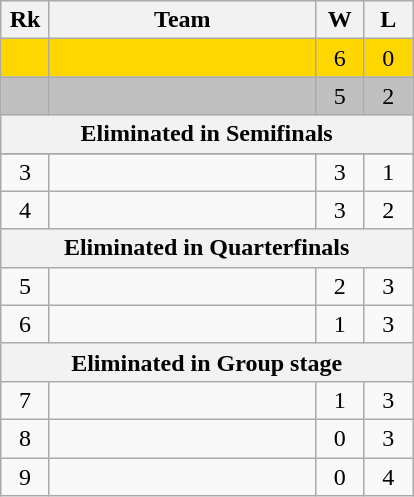<table class=wikitable style=text-align:center>
<tr>
<th width=25>Rk</th>
<th width=170>Team</th>
<th width=25>W</th>
<th width=25>L</th>
</tr>
<tr style="background-color:gold;">
<td></td>
<td align=left></td>
<td>6</td>
<td>0</td>
</tr>
<tr style="background-color:silver;">
<td></td>
<td align=left></td>
<td>5</td>
<td>2</td>
</tr>
<tr>
<th colspan="5">Eliminated in Semifinals</th>
</tr>
<tr>
</tr>
<tr>
<td>3</td>
<td align=left></td>
<td>3</td>
<td>1</td>
</tr>
<tr>
<td>4</td>
<td align=left></td>
<td>3</td>
<td>2</td>
</tr>
<tr>
<th colspan="5">Eliminated in Quarterfinals</th>
</tr>
<tr>
<td>5</td>
<td align=left></td>
<td>2</td>
<td>3</td>
</tr>
<tr>
<td>6</td>
<td align=left></td>
<td>1</td>
<td>3</td>
</tr>
<tr>
<th colspan="5">Eliminated in Group stage</th>
</tr>
<tr>
<td>7</td>
<td align=left></td>
<td>1</td>
<td>3</td>
</tr>
<tr>
<td>8</td>
<td align=left></td>
<td>0</td>
<td>3</td>
</tr>
<tr>
<td>9</td>
<td align=left></td>
<td>0</td>
<td>4</td>
</tr>
</table>
